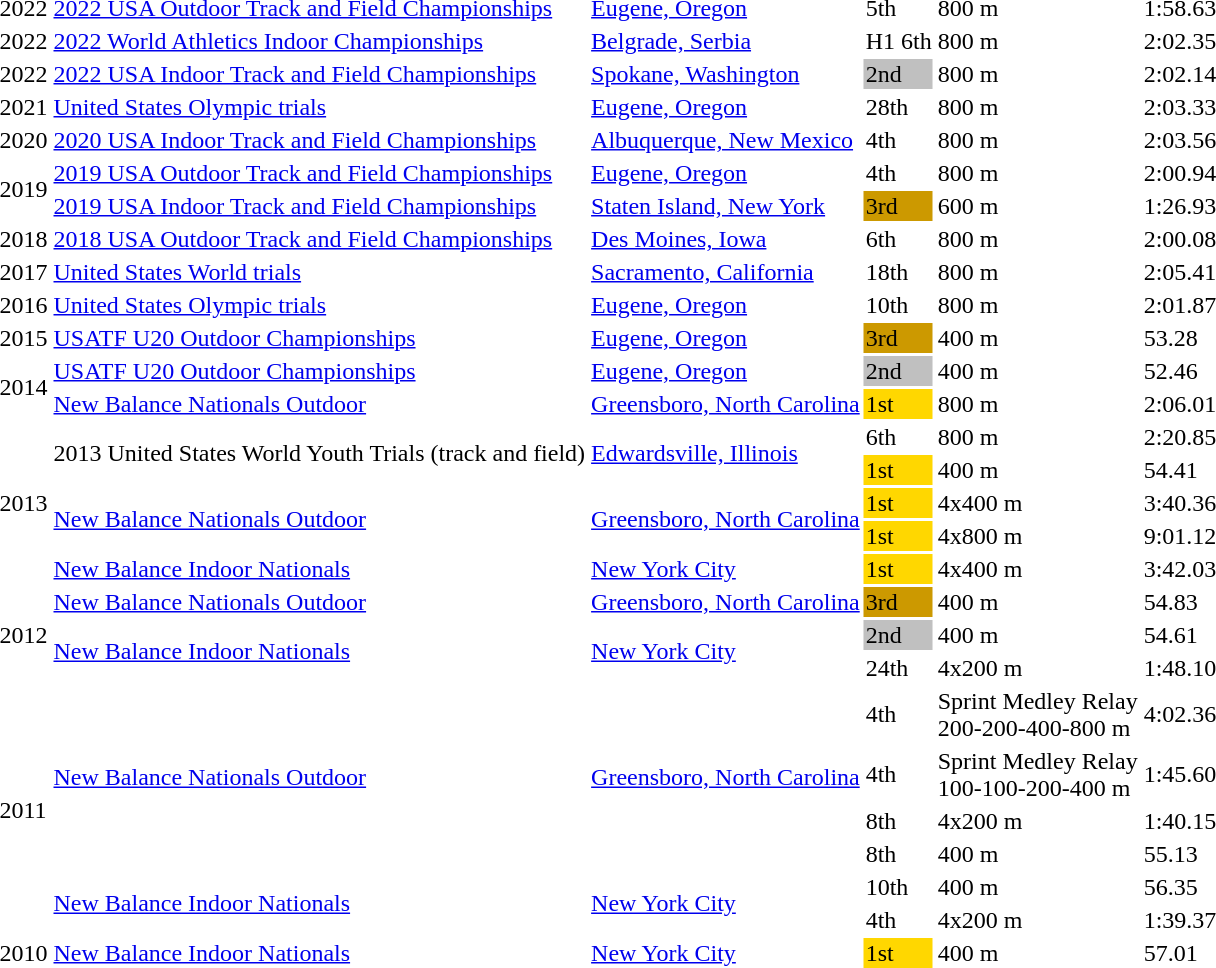<table>
<tr>
<td>2022</td>
<td><a href='#'>2022 USA Outdoor Track and Field Championships</a></td>
<td><a href='#'>Eugene, Oregon</a></td>
<td>5th</td>
<td>800 m</td>
<td>1:58.63</td>
</tr>
<tr>
<td>2022</td>
<td><a href='#'>2022 World Athletics Indoor Championships</a></td>
<td><a href='#'>Belgrade, Serbia</a></td>
<td>H1 6th</td>
<td>800 m</td>
<td>2:02.35</td>
</tr>
<tr>
<td>2022</td>
<td><a href='#'>2022 USA Indoor Track and Field Championships</a></td>
<td><a href='#'>Spokane, Washington</a></td>
<td bgcolor=silver>2nd</td>
<td>800 m</td>
<td>2:02.14</td>
</tr>
<tr>
<td>2021</td>
<td><a href='#'>United States Olympic trials</a></td>
<td><a href='#'>Eugene, Oregon</a></td>
<td>28th</td>
<td>800 m</td>
<td>2:03.33</td>
</tr>
<tr>
<td>2020</td>
<td><a href='#'>2020 USA Indoor Track and Field Championships</a></td>
<td><a href='#'>Albuquerque, New Mexico</a></td>
<td>4th</td>
<td>800 m</td>
<td>2:03.56</td>
</tr>
<tr>
<td rowspan=2>2019</td>
<td><a href='#'>2019 USA Outdoor Track and Field Championships</a></td>
<td><a href='#'>Eugene, Oregon</a></td>
<td>4th</td>
<td>800 m</td>
<td>2:00.94</td>
</tr>
<tr>
<td><a href='#'>2019 USA Indoor Track and Field Championships</a></td>
<td><a href='#'>Staten Island, New York</a></td>
<td bgcolor=cc9900>3rd</td>
<td>600 m</td>
<td>1:26.93</td>
</tr>
<tr>
<td>2018</td>
<td><a href='#'>2018 USA Outdoor Track and Field Championships</a></td>
<td><a href='#'>Des Moines, Iowa</a></td>
<td>6th</td>
<td>800 m</td>
<td>2:00.08</td>
</tr>
<tr>
<td>2017</td>
<td><a href='#'>United States World trials</a></td>
<td><a href='#'>Sacramento, California</a></td>
<td>18th</td>
<td>800 m</td>
<td>2:05.41</td>
</tr>
<tr>
<td>2016</td>
<td><a href='#'>United States Olympic trials</a></td>
<td><a href='#'>Eugene, Oregon</a></td>
<td>10th</td>
<td>800 m</td>
<td>2:01.87</td>
</tr>
<tr>
<td>2015</td>
<td><a href='#'>USATF U20 Outdoor Championships</a></td>
<td><a href='#'>Eugene, Oregon</a></td>
<td bgcolor=cc9900>3rd</td>
<td>400 m</td>
<td>53.28</td>
</tr>
<tr>
<td rowspan=2>2014</td>
<td><a href='#'>USATF U20 Outdoor Championships</a></td>
<td><a href='#'>Eugene, Oregon</a></td>
<td bgcolor=silver>2nd</td>
<td>400 m</td>
<td>52.46</td>
</tr>
<tr>
<td rowspan=1><a href='#'>New Balance Nationals Outdoor</a></td>
<td rowspan=1><a href='#'>Greensboro, North Carolina</a></td>
<td bgcolor=gold>1st</td>
<td>800 m</td>
<td>2:06.01</td>
</tr>
<tr>
<td rowspan=5>2013</td>
<td rowspan=2>2013 United States World Youth Trials (track and field)</td>
<td rowspan=2><a href='#'>Edwardsville, Illinois</a></td>
<td>6th</td>
<td>800 m</td>
<td>2:20.85</td>
</tr>
<tr>
<td bgcolor=gold>1st</td>
<td>400 m</td>
<td>54.41</td>
</tr>
<tr>
<td rowspan=2><a href='#'>New Balance Nationals Outdoor</a></td>
<td rowspan=2><a href='#'>Greensboro, North Carolina</a></td>
<td bgcolor=gold>1st</td>
<td>4x400 m</td>
<td>3:40.36</td>
</tr>
<tr>
<td bgcolor=gold>1st</td>
<td>4x800 m</td>
<td>9:01.12</td>
</tr>
<tr>
<td><a href='#'>New Balance Indoor Nationals</a></td>
<td rowspan=1><a href='#'>New York City</a></td>
<td bgcolor=gold>1st</td>
<td>4x400 m</td>
<td>3:42.03</td>
</tr>
<tr>
<td rowspan=3>2012</td>
<td rowspan=1><a href='#'>New Balance Nationals Outdoor</a></td>
<td><a href='#'>Greensboro, North Carolina</a></td>
<td bgcolor=cc9900>3rd</td>
<td>400 m</td>
<td>54.83</td>
</tr>
<tr>
<td rowspan=2><a href='#'>New Balance Indoor Nationals</a></td>
<td rowspan=2><a href='#'>New York City</a></td>
<td bgcolor=silver>2nd</td>
<td>400 m</td>
<td>54.61</td>
</tr>
<tr>
<td>24th</td>
<td>4x200 m</td>
<td>1:48.10</td>
</tr>
<tr>
<td rowspan=6>2011</td>
<td rowspan=4><a href='#'>New Balance Nationals Outdoor</a></td>
<td rowspan=4><a href='#'>Greensboro, North Carolina</a></td>
<td>4th</td>
<td>Sprint Medley Relay<br>200-200-400-800 m</td>
<td>4:02.36</td>
</tr>
<tr>
<td>4th</td>
<td>Sprint Medley Relay<br>100-100-200-400 m</td>
<td>1:45.60</td>
</tr>
<tr>
<td>8th</td>
<td>4x200 m</td>
<td>1:40.15</td>
</tr>
<tr>
<td>8th</td>
<td>400 m</td>
<td>55.13</td>
</tr>
<tr>
<td rowspan=2><a href='#'>New Balance Indoor Nationals</a></td>
<td rowspan=2><a href='#'>New York City</a></td>
<td>10th</td>
<td>400 m</td>
<td>56.35</td>
</tr>
<tr>
<td>4th</td>
<td>4x200 m</td>
<td>1:39.37</td>
</tr>
<tr>
<td>2010</td>
<td><a href='#'>New Balance Indoor Nationals</a></td>
<td><a href='#'>New York City</a></td>
<td bgcolor=gold>1st</td>
<td>400 m</td>
<td>57.01</td>
</tr>
<tr>
</tr>
</table>
